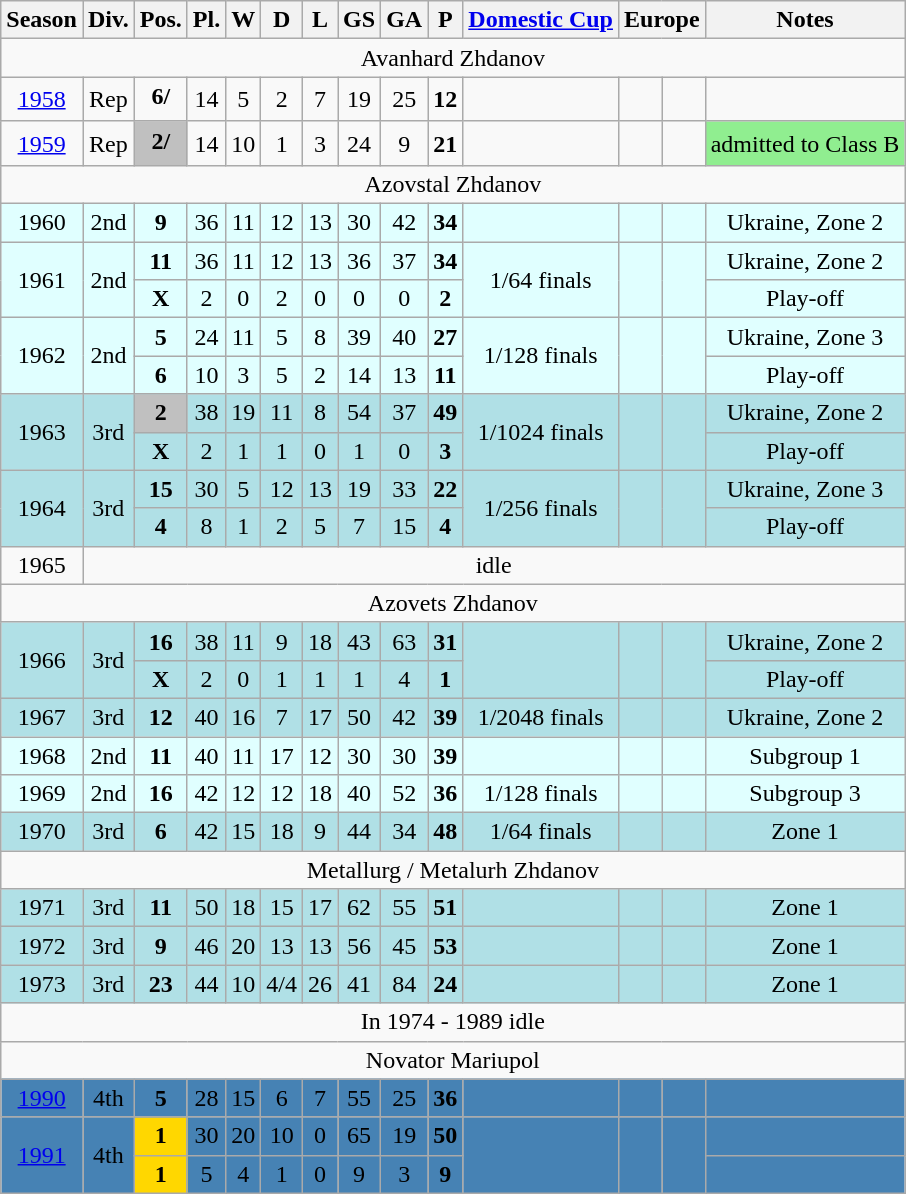<table class="wikitable">
<tr>
<th>Season</th>
<th>Div.</th>
<th>Pos.</th>
<th>Pl.</th>
<th>W</th>
<th>D</th>
<th>L</th>
<th>GS</th>
<th>GA</th>
<th>P</th>
<th><a href='#'>Domestic Cup</a></th>
<th colspan=2>Europe</th>
<th>Notes</th>
</tr>
<tr>
<td align=center colspan=14>Avanhard Zhdanov</td>
</tr>
<tr>
<td align=center><a href='#'>1958</a></td>
<td align=center>Rep</td>
<td align=center><strong>6/<sub></sub></strong></td>
<td align=center>14</td>
<td align=center>5</td>
<td align=center>2</td>
<td align=center>7</td>
<td align=center>19</td>
<td align=center>25</td>
<td align=center><strong>12</strong></td>
<td align=center></td>
<td align=center></td>
<td align=center></td>
<td align=center></td>
</tr>
<tr>
<td align=center><a href='#'>1959</a></td>
<td align=center>Rep</td>
<td align=center bgcolor=silver><strong>2/<sub></sub></strong></td>
<td align=center>14</td>
<td align=center>10</td>
<td align=center>1</td>
<td align=center>3</td>
<td align=center>24</td>
<td align=center>9</td>
<td align=center><strong>21</strong></td>
<td align=center></td>
<td align=center></td>
<td align=center></td>
<td align=center bgcolor=lightgreen>admitted to Class B</td>
</tr>
<tr>
<td align=center colspan=14>Azovstal Zhdanov</td>
</tr>
<tr bgcolor=LightCyan>
<td align=center>1960</td>
<td align=center>2nd</td>
<td align=center><strong>9</strong></td>
<td align=center>36</td>
<td align=center>11</td>
<td align=center>12</td>
<td align=center>13</td>
<td align=center>30</td>
<td align=center>42</td>
<td align=center><strong>34</strong></td>
<td align=center></td>
<td align=center></td>
<td align=center></td>
<td align=center>Ukraine, Zone 2</td>
</tr>
<tr bgcolor=LightCyan>
<td align=center rowspan=2>1961</td>
<td align=center rowspan=2>2nd</td>
<td align=center><strong>11</strong></td>
<td align=center>36</td>
<td align=center>11</td>
<td align=center>12</td>
<td align=center>13</td>
<td align=center>36</td>
<td align=center>37</td>
<td align=center><strong>34</strong></td>
<td align=center rowspan=2>1/64 finals</td>
<td align=center rowspan=2></td>
<td align=center rowspan=2></td>
<td align=center>Ukraine, Zone 2</td>
</tr>
<tr bgcolor=LightCyan>
<td align=center><strong>X</strong></td>
<td align=center>2</td>
<td align=center>0</td>
<td align=center>2</td>
<td align=center>0</td>
<td align=center>0</td>
<td align=center>0</td>
<td align=center><strong>2</strong></td>
<td align=center>Play-off</td>
</tr>
<tr bgcolor=LightCyan>
<td align=center rowspan=2>1962</td>
<td align=center rowspan=2>2nd</td>
<td align=center><strong>5</strong></td>
<td align=center>24</td>
<td align=center>11</td>
<td align=center>5</td>
<td align=center>8</td>
<td align=center>39</td>
<td align=center>40</td>
<td align=center><strong>27</strong></td>
<td align=center rowspan=2>1/128 finals</td>
<td align=center rowspan=2></td>
<td align=center rowspan=2></td>
<td align=center>Ukraine, Zone 3</td>
</tr>
<tr bgcolor=LightCyan>
<td align=center><strong>6</strong></td>
<td align=center>10</td>
<td align=center>3</td>
<td align=center>5</td>
<td align=center>2</td>
<td align=center>14</td>
<td align=center>13</td>
<td align=center><strong>11</strong></td>
<td align=center>Play-off</td>
</tr>
<tr bgcolor=PowderBlue>
<td align=center rowspan=2>1963</td>
<td align=center rowspan=2>3rd</td>
<td align=center bgcolor=silver><strong>2</strong></td>
<td align=center>38</td>
<td align=center>19</td>
<td align=center>11</td>
<td align=center>8</td>
<td align=center>54</td>
<td align=center>37</td>
<td align=center><strong>49</strong></td>
<td align=center rowspan=2>1/1024 finals</td>
<td align=center rowspan=2></td>
<td align=center rowspan=2></td>
<td align=center>Ukraine, Zone 2</td>
</tr>
<tr bgcolor=PowderBlue>
<td align=center><strong>X</strong></td>
<td align=center>2</td>
<td align=center>1</td>
<td align=center>1</td>
<td align=center>0</td>
<td align=center>1</td>
<td align=center>0</td>
<td align=center><strong>3</strong></td>
<td align=center>Play-off</td>
</tr>
<tr bgcolor=PowderBlue>
<td align=center rowspan=2>1964</td>
<td align=center rowspan=2>3rd</td>
<td align=center><strong>15</strong></td>
<td align=center>30</td>
<td align=center>5</td>
<td align=center>12</td>
<td align=center>13</td>
<td align=center>19</td>
<td align=center>33</td>
<td align=center><strong>22</strong></td>
<td align=center rowspan=2>1/256 finals</td>
<td align=center rowspan=2></td>
<td align=center rowspan=2></td>
<td align=center>Ukraine, Zone 3</td>
</tr>
<tr bgcolor=PowderBlue>
<td align=center><strong>4</strong></td>
<td align=center>8</td>
<td align=center>1</td>
<td align=center>2</td>
<td align=center>5</td>
<td align=center>7</td>
<td align=center>15</td>
<td align=center><strong>4</strong></td>
<td align=center>Play-off</td>
</tr>
<tr>
<td align=center>1965</td>
<td align=center colspan=13>idle</td>
</tr>
<tr>
<td align=center colspan=14>Azovets Zhdanov</td>
</tr>
<tr bgcolor=PowderBlue>
<td align=center rowspan=2>1966</td>
<td align=center rowspan=2>3rd</td>
<td align=center><strong>16</strong></td>
<td align=center>38</td>
<td align=center>11</td>
<td align=center>9</td>
<td align=center>18</td>
<td align=center>43</td>
<td align=center>63</td>
<td align=center><strong>31</strong></td>
<td align=center rowspan=2></td>
<td align=center rowspan=2></td>
<td align=center rowspan=2></td>
<td align=center>Ukraine, Zone 2</td>
</tr>
<tr bgcolor=PowderBlue>
<td align=center><strong>X</strong></td>
<td align=center>2</td>
<td align=center>0</td>
<td align=center>1</td>
<td align=center>1</td>
<td align=center>1</td>
<td align=center>4</td>
<td align=center><strong>1</strong></td>
<td align=center>Play-off</td>
</tr>
<tr bgcolor=PowderBlue>
<td align=center>1967</td>
<td align=center>3rd</td>
<td align=center><strong>12</strong></td>
<td align=center>40</td>
<td align=center>16</td>
<td align=center>7</td>
<td align=center>17</td>
<td align=center>50</td>
<td align=center>42</td>
<td align=center><strong>39</strong></td>
<td align=center>1/2048 finals</td>
<td align=center></td>
<td align=center></td>
<td align=center>Ukraine, Zone 2</td>
</tr>
<tr bgcolor=LightCyan>
<td align=center>1968</td>
<td align=center>2nd</td>
<td align=center><strong>11</strong></td>
<td align=center>40</td>
<td align=center>11</td>
<td align=center>17</td>
<td align=center>12</td>
<td align=center>30</td>
<td align=center>30</td>
<td align=center><strong>39</strong></td>
<td align=center></td>
<td align=center></td>
<td align=center></td>
<td align=center>Subgroup 1</td>
</tr>
<tr bgcolor=LightCyan>
<td align=center>1969</td>
<td align=center>2nd</td>
<td align=center><strong>16</strong></td>
<td align=center>42</td>
<td align=center>12</td>
<td align=center>12</td>
<td align=center>18</td>
<td align=center>40</td>
<td align=center>52</td>
<td align=center><strong>36</strong></td>
<td align=center>1/128 finals</td>
<td align=center></td>
<td align=center></td>
<td align=center>Subgroup 3</td>
</tr>
<tr bgcolor=PowderBlue>
<td align=center>1970</td>
<td align=center>3rd</td>
<td align=center><strong>6</strong></td>
<td align=center>42</td>
<td align=center>15</td>
<td align=center>18</td>
<td align=center>9</td>
<td align=center>44</td>
<td align=center>34</td>
<td align=center><strong>48</strong></td>
<td align=center>1/64 finals</td>
<td align=center></td>
<td align=center></td>
<td align=center>Zone 1</td>
</tr>
<tr>
<td align=center colspan=14>Metallurg / Metalurh Zhdanov</td>
</tr>
<tr bgcolor=PowderBlue>
<td align=center>1971</td>
<td align=center>3rd</td>
<td align=center><strong>11</strong></td>
<td align=center>50</td>
<td align=center>18</td>
<td align=center>15</td>
<td align=center>17</td>
<td align=center>62</td>
<td align=center>55</td>
<td align=center><strong>51</strong></td>
<td align=center></td>
<td align=center></td>
<td align=center></td>
<td align=center>Zone 1</td>
</tr>
<tr bgcolor=PowderBlue>
<td align=center>1972</td>
<td align=center>3rd</td>
<td align=center><strong>9</strong></td>
<td align=center>46</td>
<td align=center>20</td>
<td align=center>13</td>
<td align=center>13</td>
<td align=center>56</td>
<td align=center>45</td>
<td align=center><strong>53</strong></td>
<td align=center></td>
<td align=center></td>
<td align=center></td>
<td align=center>Zone 1</td>
</tr>
<tr bgcolor=PowderBlue>
<td align=center>1973</td>
<td align=center>3rd</td>
<td align=center><strong>23</strong></td>
<td align=center>44</td>
<td align=center>10</td>
<td align=center>4/4</td>
<td align=center>26</td>
<td align=center>41</td>
<td align=center>84</td>
<td align=center><strong>24</strong></td>
<td align=center></td>
<td align=center></td>
<td align=center></td>
<td align=center>Zone 1</td>
</tr>
<tr>
<td align=center colspan=14>In 1974 - 1989 idle</td>
</tr>
<tr>
<td align=center colspan=14>Novator Mariupol</td>
</tr>
<tr bgcolor=SteelBlue>
<td align=center><a href='#'>1990</a></td>
<td align=center>4th</td>
<td align=center><strong>5</strong></td>
<td align=center>28</td>
<td align=center>15</td>
<td align=center>6</td>
<td align=center>7</td>
<td align=center>55</td>
<td align=center>25</td>
<td align=center><strong>36</strong></td>
<td align=center></td>
<td align=center></td>
<td align=center></td>
<td align=center></td>
</tr>
<tr bgcolor=SteelBlue>
<td align=center rowspan=2><a href='#'>1991</a></td>
<td align=center rowspan=2>4th</td>
<td align=center bgcolor=gold><strong>1</strong></td>
<td align=center>30</td>
<td align=center>20</td>
<td align=center>10</td>
<td align=center>0</td>
<td align=center>65</td>
<td align=center>19</td>
<td align=center><strong>50</strong></td>
<td align=center rowspan=2></td>
<td align=center rowspan=2></td>
<td align=center rowspan=2></td>
<td align=center></td>
</tr>
<tr bgcolor=SteelBlue>
<td align=center bgcolor=gold><strong>1</strong></td>
<td align=center>5</td>
<td align=center>4</td>
<td align=center>1</td>
<td align=center>0</td>
<td align=center>9</td>
<td align=center>3</td>
<td align=center><strong>9</strong></td>
<td align=center></td>
</tr>
</table>
